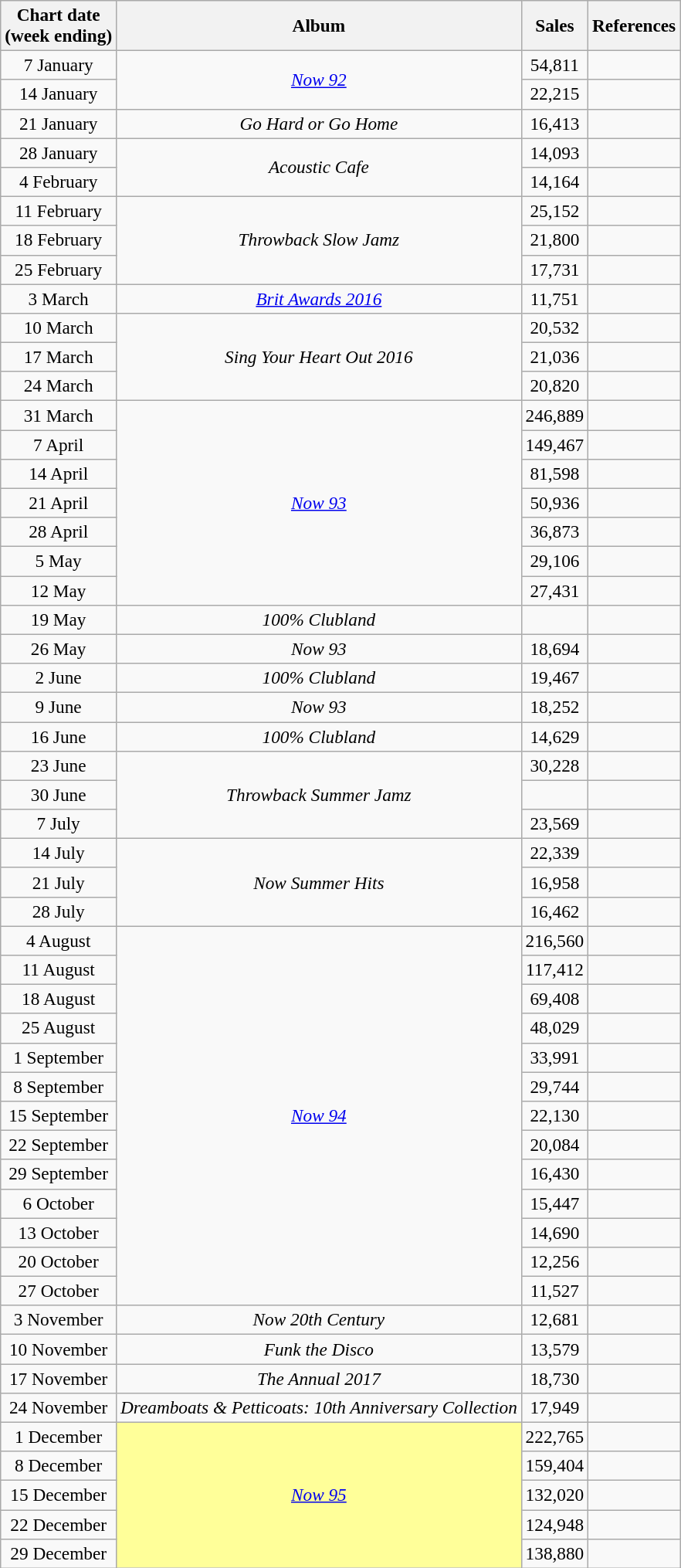<table class="wikitable" style="font-size:97%; text-align:center;">
<tr>
<th>Chart date<br>(week ending)</th>
<th>Album</th>
<th>Sales</th>
<th>References</th>
</tr>
<tr>
<td>7 January</td>
<td rowspan="2"><em><a href='#'>Now 92</a></em></td>
<td>54,811</td>
<td></td>
</tr>
<tr>
<td>14 January</td>
<td>22,215</td>
<td></td>
</tr>
<tr>
<td>21 January</td>
<td><em>Go Hard or Go Home</em></td>
<td>16,413</td>
<td></td>
</tr>
<tr>
<td>28 January</td>
<td rowspan="2"><em>Acoustic Cafe</em></td>
<td>14,093</td>
<td></td>
</tr>
<tr>
<td>4 February</td>
<td>14,164</td>
<td></td>
</tr>
<tr>
<td>11 February</td>
<td rowspan="3"><em>Throwback Slow Jamz</em></td>
<td>25,152</td>
<td></td>
</tr>
<tr>
<td>18 February</td>
<td>21,800</td>
<td></td>
</tr>
<tr>
<td>25 February</td>
<td>17,731</td>
<td></td>
</tr>
<tr>
<td>3 March</td>
<td><em><a href='#'>Brit Awards 2016</a></em></td>
<td>11,751</td>
<td></td>
</tr>
<tr>
<td>10 March</td>
<td rowspan="3"><em>Sing Your Heart Out 2016</em></td>
<td>20,532</td>
<td></td>
</tr>
<tr>
<td>17 March</td>
<td>21,036</td>
<td></td>
</tr>
<tr>
<td>24 March</td>
<td>20,820</td>
<td></td>
</tr>
<tr>
<td>31 March</td>
<td rowspan="7"><em><a href='#'>Now 93</a></em></td>
<td>246,889</td>
<td></td>
</tr>
<tr>
<td>7 April</td>
<td>149,467</td>
<td></td>
</tr>
<tr>
<td>14 April</td>
<td>81,598</td>
<td></td>
</tr>
<tr>
<td>21 April</td>
<td>50,936</td>
<td></td>
</tr>
<tr>
<td>28 April</td>
<td>36,873</td>
<td></td>
</tr>
<tr>
<td>5 May</td>
<td>29,106</td>
<td></td>
</tr>
<tr>
<td>12 May</td>
<td>27,431</td>
<td></td>
</tr>
<tr>
<td>19 May</td>
<td><em>100% Clubland</em></td>
<td></td>
<td></td>
</tr>
<tr>
<td>26 May</td>
<td><em>Now 93</em></td>
<td>18,694</td>
<td></td>
</tr>
<tr>
<td>2 June</td>
<td><em>100% Clubland</em></td>
<td>19,467</td>
<td></td>
</tr>
<tr>
<td>9 June</td>
<td><em>Now 93</em></td>
<td>18,252</td>
<td></td>
</tr>
<tr>
<td>16 June</td>
<td><em>100% Clubland</em></td>
<td>14,629</td>
<td></td>
</tr>
<tr>
<td>23 June</td>
<td rowspan="3"><em>Throwback Summer Jamz</em></td>
<td>30,228</td>
<td></td>
</tr>
<tr>
<td>30 June</td>
<td></td>
<td></td>
</tr>
<tr>
<td>7 July</td>
<td>23,569</td>
<td></td>
</tr>
<tr>
<td>14 July</td>
<td rowspan="3"><em>Now Summer Hits</em></td>
<td>22,339</td>
<td></td>
</tr>
<tr>
<td>21 July</td>
<td>16,958</td>
<td></td>
</tr>
<tr>
<td>28 July</td>
<td>16,462</td>
<td></td>
</tr>
<tr>
<td>4 August</td>
<td rowspan="13"><em><a href='#'>Now 94</a></em></td>
<td>216,560</td>
<td></td>
</tr>
<tr>
<td>11 August</td>
<td>117,412</td>
<td></td>
</tr>
<tr>
<td>18 August</td>
<td>69,408</td>
<td></td>
</tr>
<tr>
<td>25 August</td>
<td>48,029</td>
<td></td>
</tr>
<tr>
<td>1 September</td>
<td>33,991</td>
<td></td>
</tr>
<tr>
<td>8 September</td>
<td>29,744</td>
<td></td>
</tr>
<tr>
<td>15 September</td>
<td>22,130</td>
<td></td>
</tr>
<tr>
<td>22 September</td>
<td>20,084</td>
<td></td>
</tr>
<tr>
<td>29 September</td>
<td>16,430</td>
<td></td>
</tr>
<tr>
<td>6 October</td>
<td>15,447</td>
<td></td>
</tr>
<tr>
<td>13 October</td>
<td>14,690</td>
<td></td>
</tr>
<tr>
<td>20 October</td>
<td>12,256</td>
<td></td>
</tr>
<tr>
<td>27 October</td>
<td>11,527</td>
<td></td>
</tr>
<tr>
<td>3 November</td>
<td><em>Now 20th Century</em></td>
<td>12,681</td>
<td></td>
</tr>
<tr>
<td>10 November</td>
<td><em>Funk the Disco</em></td>
<td>13,579</td>
<td></td>
</tr>
<tr>
<td>17 November</td>
<td><em>The Annual 2017</em></td>
<td>18,730</td>
<td></td>
</tr>
<tr>
<td>24 November</td>
<td><em>Dreamboats & Petticoats: 10th Anniversary Collection</em></td>
<td>17,949</td>
<td></td>
</tr>
<tr>
<td>1 December</td>
<td bgcolor=#FFFF99 rowspan="5"><em><a href='#'>Now 95</a></em> </td>
<td>222,765</td>
<td></td>
</tr>
<tr>
<td>8 December</td>
<td>159,404</td>
<td></td>
</tr>
<tr>
<td>15 December</td>
<td>132,020</td>
<td></td>
</tr>
<tr>
<td>22 December</td>
<td>124,948</td>
<td></td>
</tr>
<tr>
<td>29 December</td>
<td>138,880</td>
<td></td>
</tr>
</table>
